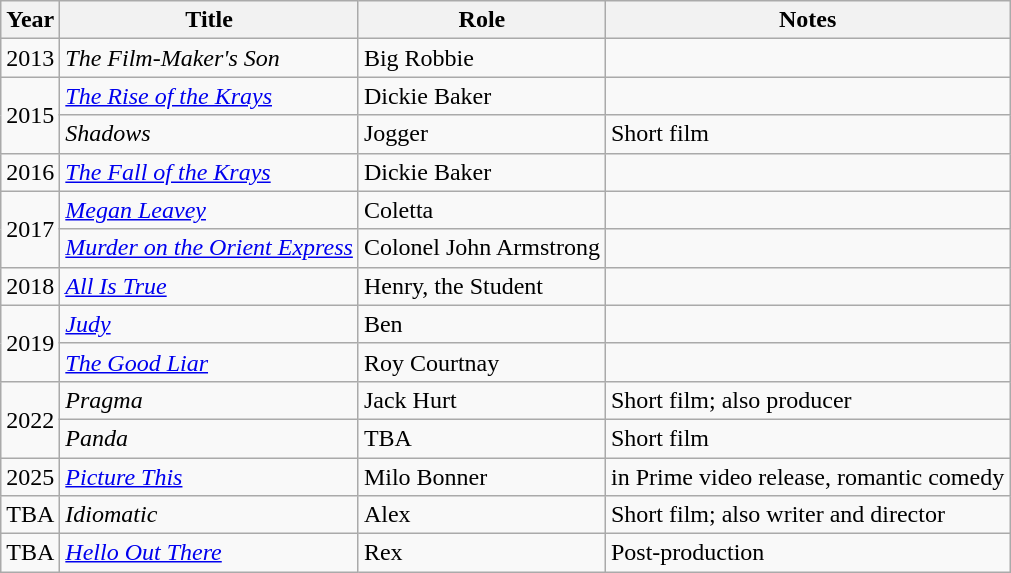<table class="wikitable sortable">
<tr>
<th>Year</th>
<th>Title</th>
<th>Role</th>
<th class="unsortable">Notes</th>
</tr>
<tr>
<td>2013</td>
<td><em>The Film-Maker's Son</em></td>
<td>Big Robbie</td>
<td></td>
</tr>
<tr>
<td rowspan="2">2015</td>
<td><em><a href='#'>The Rise of the Krays</a></em></td>
<td>Dickie Baker</td>
<td></td>
</tr>
<tr>
<td><em>Shadows</em></td>
<td>Jogger</td>
<td>Short film</td>
</tr>
<tr>
<td>2016</td>
<td><em><a href='#'>The Fall of the Krays</a></em></td>
<td>Dickie Baker</td>
<td></td>
</tr>
<tr>
<td rowspan="2">2017</td>
<td><em><a href='#'>Megan Leavey</a></em></td>
<td>Coletta</td>
<td></td>
</tr>
<tr>
<td><em><a href='#'>Murder on the Orient Express</a></em></td>
<td>Colonel John Armstrong</td>
<td></td>
</tr>
<tr>
<td>2018</td>
<td><em><a href='#'>All Is True</a></em></td>
<td>Henry, the Student</td>
<td></td>
</tr>
<tr>
<td rowspan="2">2019</td>
<td><em><a href='#'>Judy</a></em></td>
<td>Ben</td>
<td></td>
</tr>
<tr>
<td><em><a href='#'>The Good Liar</a></em></td>
<td>Roy Courtnay</td>
<td></td>
</tr>
<tr>
<td rowspan="2">2022</td>
<td><em>Pragma</em></td>
<td>Jack Hurt</td>
<td>Short film; also producer</td>
</tr>
<tr>
<td><em>Panda</em></td>
<td>TBA</td>
<td>Short film</td>
</tr>
<tr>
<td>2025</td>
<td><em><a href='#'>Picture This</a></em></td>
<td>Milo Bonner</td>
<td>in Prime video release, romantic comedy</td>
</tr>
<tr>
<td>TBA</td>
<td><em>Idiomatic</em></td>
<td>Alex</td>
<td>Short film; also writer and director</td>
</tr>
<tr>
<td>TBA</td>
<td><em><a href='#'>Hello Out There</a></em></td>
<td>Rex</td>
<td>Post-production</td>
</tr>
</table>
